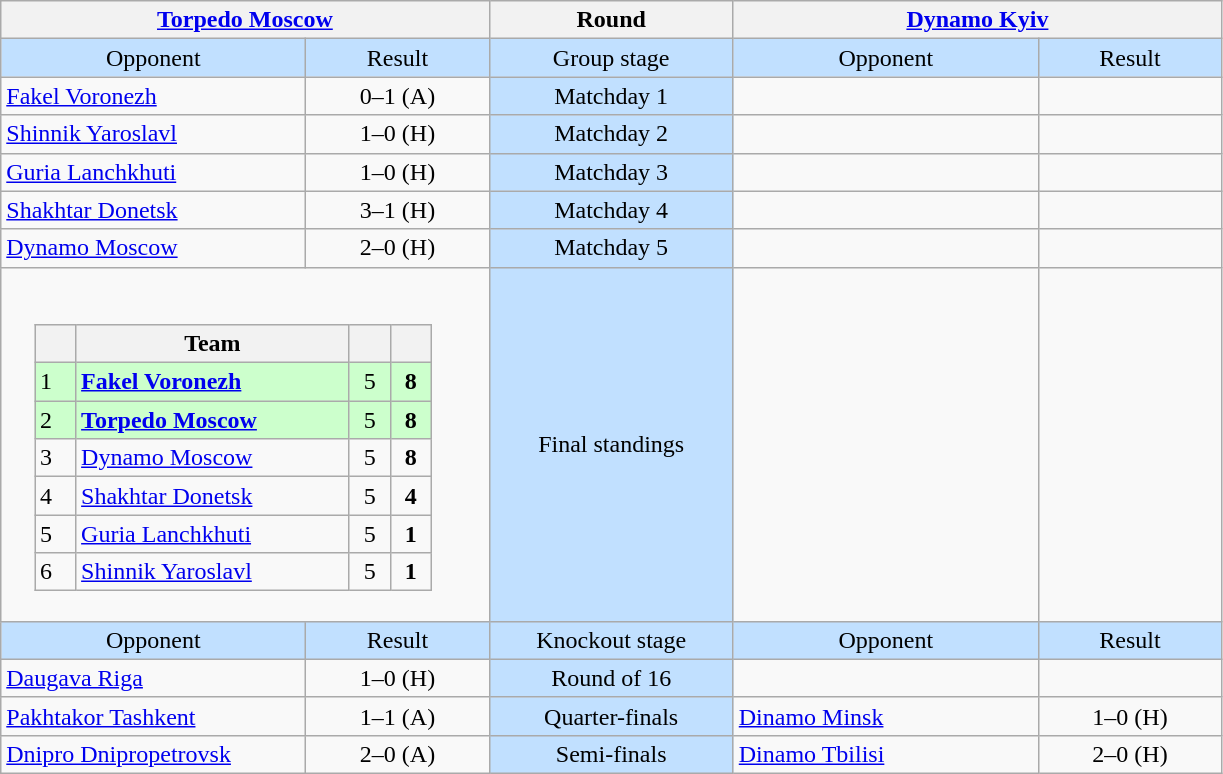<table class="wikitable" style="text-align:center; white-space:nowrap;">
<tr>
<th colspan="2"><a href='#'>Torpedo Moscow</a></th>
<th>Round</th>
<th colspan="2"><a href='#'>Dynamo Kyiv</a></th>
</tr>
<tr style="background:#C1E0FF;">
<td style="width:25%;">Opponent</td>
<td style="width:15%;">Result</td>
<td>Group stage</td>
<td style="width:25%;">Opponent</td>
<td style="width:15%;">Result</td>
</tr>
<tr>
<td style="text-align:left;"><a href='#'>Fakel Voronezh</a></td>
<td>0–1 (A)</td>
<td style="background:#C1E0FF;">Matchday 1</td>
<td style="text-align:left;"></td>
<td></td>
</tr>
<tr>
<td style="text-align:left;"><a href='#'>Shinnik Yaroslavl</a></td>
<td>1–0 (H)</td>
<td style="background:#C1E0FF;">Matchday 2</td>
<td style="text-align:left;"></td>
<td></td>
</tr>
<tr>
<td style="text-align:left;"><a href='#'>Guria Lanchkhuti</a></td>
<td>1–0 (H)</td>
<td style="background:#C1E0FF;">Matchday 3</td>
<td style="text-align:left;"></td>
<td></td>
</tr>
<tr>
<td style="text-align:left;"><a href='#'>Shakhtar Donetsk</a></td>
<td>3–1 (H)</td>
<td style="background:#C1E0FF;">Matchday 4</td>
<td style="text-align:left;"></td>
<td></td>
</tr>
<tr>
<td style="text-align:left;"><a href='#'>Dynamo Moscow</a></td>
<td>2–0 (H)</td>
<td style="background:#C1E0FF;">Matchday 5</td>
<td style="text-align:left;"></td>
<td></td>
</tr>
<tr>
<td colspan=2 align=center valign=top><br><table class="wikitable" style="text-align: center;">
<tr>
<th width="20"></th>
<th width="175">Team</th>
<th width="20"></th>
<th width="20"></th>
</tr>
<tr bgcolor=ccffcc>
<td align=left>1</td>
<td align=left><strong><a href='#'>Fakel Voronezh</a></strong></td>
<td>5</td>
<td><strong>8</strong></td>
</tr>
<tr bgcolor=ccffcc>
<td align=left>2</td>
<td align=left><strong><a href='#'>Torpedo Moscow</a></strong></td>
<td>5</td>
<td><strong>8</strong></td>
</tr>
<tr>
<td align=left>3</td>
<td align=left><a href='#'>Dynamo Moscow</a></td>
<td>5</td>
<td><strong>8</strong></td>
</tr>
<tr>
<td align=left>4</td>
<td align=left><a href='#'>Shakhtar Donetsk</a></td>
<td>5</td>
<td><strong>4</strong></td>
</tr>
<tr>
<td align=left>5</td>
<td align=left><a href='#'>Guria Lanchkhuti</a></td>
<td>5</td>
<td><strong>1</strong></td>
</tr>
<tr>
<td align=left>6</td>
<td align=left><a href='#'>Shinnik Yaroslavl</a></td>
<td>5</td>
<td><strong>1</strong></td>
</tr>
</table>
</td>
<td bgcolor=#c1e0ff>Final standings</td>
<td></td>
</tr>
<tr style="background:#C1E0FF;">
<td style="width:25%;">Opponent</td>
<td style="width:15%;">Result</td>
<td>Knockout stage</td>
<td style="width:25%;">Opponent</td>
<td style="width:15%;">Result</td>
</tr>
<tr>
<td style="text-align:left;"><a href='#'>Daugava Riga</a></td>
<td>1–0 (H)</td>
<td style="background:#C1E0FF;">Round of 16</td>
<td style="text-align:left;"></td>
<td></td>
</tr>
<tr>
<td style="text-align:left;"><a href='#'>Pakhtakor Tashkent</a></td>
<td>1–1   (A)</td>
<td style="background:#C1E0FF;">Quarter-finals</td>
<td style="text-align:left;"><a href='#'>Dinamo Minsk</a></td>
<td>1–0 (H)</td>
</tr>
<tr>
<td style="text-align:left;"><a href='#'>Dnipro Dnipropetrovsk</a></td>
<td>2–0 (A)</td>
<td style="background:#C1E0FF;">Semi-finals</td>
<td style="text-align:left;"><a href='#'>Dinamo Tbilisi</a></td>
<td>2–0 (H)</td>
</tr>
</table>
